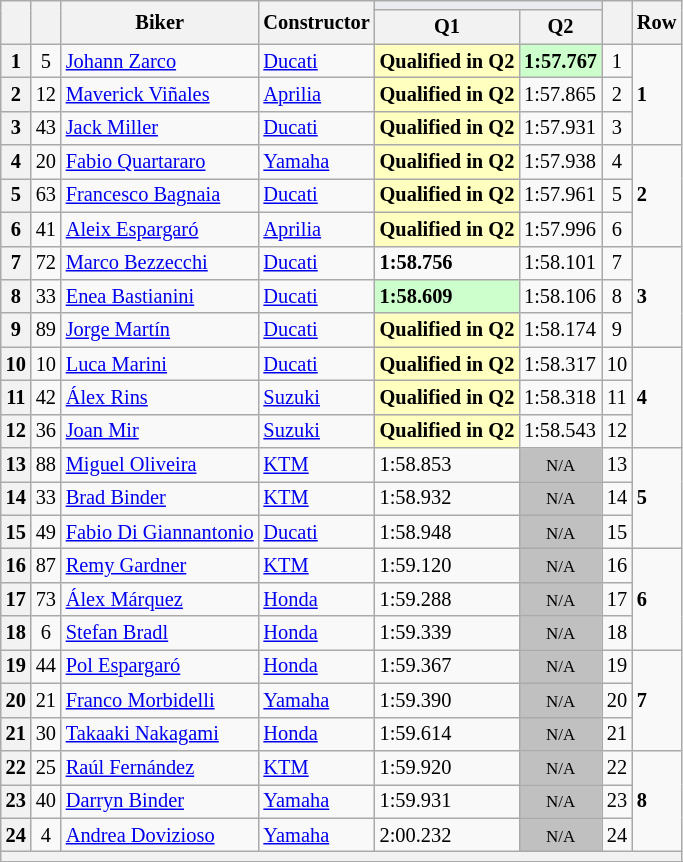<table class="wikitable sortable" style="font-size: 85%;">
<tr>
<th rowspan="2"></th>
<th rowspan="2"></th>
<th rowspan="2">Biker</th>
<th rowspan="2">Constructor</th>
<th colspan="2" style="background:#eaecf0; text-align:center;"></th>
<th rowspan="2"></th>
<th rowspan="2">Row</th>
</tr>
<tr>
<th scope="col">Q1</th>
<th scope="col">Q2</th>
</tr>
<tr>
<th scope="row">1</th>
<td align="center">5</td>
<td> <a href='#'>Johann Zarco</a></td>
<td><a href='#'>Ducati</a></td>
<td style="background:#ffffbf;"><strong>Qualified in Q2</strong></td>
<td style="background:#ccffcc;"><strong>1:57.767</strong></td>
<td align="center">1</td>
<td rowspan="3"><strong>1</strong></td>
</tr>
<tr>
<th scope="row">2</th>
<td align="center">12</td>
<td> <a href='#'>Maverick Viñales</a></td>
<td><a href='#'>Aprilia</a></td>
<td style="background:#ffffbf;"><strong>Qualified in Q2</strong></td>
<td>1:57.865</td>
<td align="center">2</td>
</tr>
<tr>
<th scope="row">3</th>
<td align="center">43</td>
<td> <a href='#'>Jack Miller</a></td>
<td><a href='#'>Ducati</a></td>
<td style="background:#ffffbf;"><strong>Qualified in Q2</strong></td>
<td>1:57.931</td>
<td align="center">3</td>
</tr>
<tr>
<th scope="row">4</th>
<td align="center">20</td>
<td> <a href='#'>Fabio Quartararo</a></td>
<td><a href='#'>Yamaha</a></td>
<td style="background:#ffffbf;"><strong>Qualified in Q2</strong></td>
<td>1:57.938</td>
<td align="center">4</td>
<td rowspan="3"><strong>2</strong></td>
</tr>
<tr>
<th scope="row">5</th>
<td align="center">63</td>
<td> <a href='#'>Francesco Bagnaia</a></td>
<td><a href='#'>Ducati</a></td>
<td style="background:#ffffbf;"><strong>Qualified in Q2</strong></td>
<td>1:57.961</td>
<td align="center">5</td>
</tr>
<tr>
<th scope="row">6</th>
<td align="center">41</td>
<td> <a href='#'>Aleix Espargaró</a></td>
<td><a href='#'>Aprilia</a></td>
<td style="background:#ffffbf;"><strong>Qualified in Q2</strong></td>
<td>1:57.996</td>
<td align="center">6</td>
</tr>
<tr>
<th scope="row">7</th>
<td align="center">72</td>
<td> <a href='#'>Marco Bezzecchi</a></td>
<td><a href='#'>Ducati</a></td>
<td><strong>1:58.756</strong></td>
<td>1:58.101</td>
<td align="center">7</td>
<td rowspan="3"><strong>3</strong></td>
</tr>
<tr>
<th scope="row">8</th>
<td align="center">33</td>
<td> <a href='#'>Enea Bastianini</a></td>
<td><a href='#'>Ducati</a></td>
<td style="background:#ccffcc;"><strong>1:58.609</strong></td>
<td>1:58.106</td>
<td align="center">8</td>
</tr>
<tr>
<th scope="row">9</th>
<td align="center">89</td>
<td> <a href='#'>Jorge Martín</a></td>
<td><a href='#'>Ducati</a></td>
<td style="background:#ffffbf;"><strong>Qualified in Q2</strong></td>
<td>1:58.174</td>
<td align="center">9</td>
</tr>
<tr>
<th scope="row">10</th>
<td align="center">10</td>
<td> <a href='#'>Luca Marini</a></td>
<td><a href='#'>Ducati</a></td>
<td style="background:#ffffbf;"><strong>Qualified in Q2</strong></td>
<td>1:58.317</td>
<td align="center">10</td>
<td rowspan="3"><strong>4</strong></td>
</tr>
<tr>
<th scope="row">11</th>
<td align="center">42</td>
<td> <a href='#'>Álex Rins</a></td>
<td><a href='#'>Suzuki</a></td>
<td style="background:#ffffbf;"><strong>Qualified in Q2</strong></td>
<td>1:58.318</td>
<td align="center">11</td>
</tr>
<tr>
<th scope="row">12</th>
<td align="center">36</td>
<td> <a href='#'>Joan Mir</a></td>
<td><a href='#'>Suzuki</a></td>
<td style="background:#ffffbf;"><strong>Qualified in Q2</strong></td>
<td>1:58.543</td>
<td align="center">12</td>
</tr>
<tr>
<th scope="row">13</th>
<td align="center">88</td>
<td> <a href='#'>Miguel Oliveira</a></td>
<td><a href='#'>KTM</a></td>
<td>1:58.853</td>
<td style="background: silver" align="center" data-sort-value="13"><small>N/A</small></td>
<td align="center">13</td>
<td rowspan="3"><strong>5</strong></td>
</tr>
<tr>
<th scope="row">14</th>
<td align="center">33</td>
<td> <a href='#'>Brad Binder</a></td>
<td><a href='#'>KTM</a></td>
<td>1:58.932</td>
<td style="background: silver" align="center" data-sort-value="14"><small>N/A</small></td>
<td align="center">14</td>
</tr>
<tr>
<th scope="row">15</th>
<td align="center">49</td>
<td> <a href='#'>Fabio Di Giannantonio</a></td>
<td><a href='#'>Ducati</a></td>
<td>1:58.948</td>
<td style="background: silver" align="center" data-sort-value="15"><small>N/A</small></td>
<td align="center">15</td>
</tr>
<tr>
<th scope="row">16</th>
<td align="center">87</td>
<td> <a href='#'>Remy Gardner</a></td>
<td><a href='#'>KTM</a></td>
<td>1:59.120</td>
<td style="background: silver" align="center" data-sort-value="16"><small>N/A</small></td>
<td align="center">16</td>
<td rowspan="3"><strong>6</strong></td>
</tr>
<tr>
<th scope="row">17</th>
<td align="center">73</td>
<td> <a href='#'>Álex Márquez</a></td>
<td><a href='#'>Honda</a></td>
<td>1:59.288</td>
<td style="background: silver" align="center" data-sort-value="17"><small>N/A</small></td>
<td align="center">17</td>
</tr>
<tr>
<th scope="row">18</th>
<td align="center">6</td>
<td> <a href='#'>Stefan Bradl</a></td>
<td><a href='#'>Honda</a></td>
<td>1:59.339</td>
<td style="background: silver" align="center" data-sort-value="18"><small>N/A</small></td>
<td align="center">18</td>
</tr>
<tr>
<th scope="row">19</th>
<td align="center">44</td>
<td> <a href='#'>Pol Espargaró</a></td>
<td><a href='#'>Honda</a></td>
<td>1:59.367</td>
<td style="background: silver" align="center" data-sort-value="19"><small>N/A</small></td>
<td align="center">19</td>
<td rowspan="3"><strong>7</strong></td>
</tr>
<tr>
<th scope="row">20</th>
<td align="center">21</td>
<td> <a href='#'>Franco Morbidelli</a></td>
<td><a href='#'>Yamaha</a></td>
<td>1:59.390</td>
<td style="background: silver" align="center" data-sort-value="20"><small>N/A</small></td>
<td align="center">20</td>
</tr>
<tr>
<th scope="row">21</th>
<td align="center">30</td>
<td> <a href='#'>Takaaki Nakagami</a></td>
<td><a href='#'>Honda</a></td>
<td>1:59.614</td>
<td style="background: silver" align="center" data-sort-value="21"><small>N/A</small></td>
<td align="center">21</td>
</tr>
<tr>
<th scope="row">22</th>
<td align="center">25</td>
<td> <a href='#'>Raúl Fernández</a></td>
<td><a href='#'>KTM</a></td>
<td>1:59.920</td>
<td style="background: silver" align="center" data-sort-value="22"><small>N/A</small></td>
<td align="center">22</td>
<td rowspan="3"><strong>8</strong></td>
</tr>
<tr>
<th scope="row">23</th>
<td align="center">40</td>
<td> <a href='#'>Darryn Binder</a></td>
<td><a href='#'>Yamaha</a></td>
<td>1:59.931</td>
<td style="background: silver" align="center" data-sort-value="23"><small>N/A</small></td>
<td align="center">23</td>
</tr>
<tr>
<th scope="row">24</th>
<td align="center">4</td>
<td> <a href='#'>Andrea Dovizioso</a></td>
<td><a href='#'>Yamaha</a></td>
<td>2:00.232</td>
<td style="background: silver" align="center" data-sort-value="24"><small>N/A</small></td>
<td align="center">24</td>
</tr>
<tr>
<th colspan="8"></th>
</tr>
<tr>
</tr>
</table>
